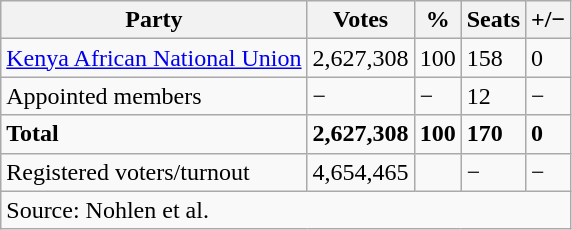<table class="wikitable">
<tr>
<th>Party</th>
<th>Votes</th>
<th>%</th>
<th>Seats</th>
<th>+/−</th>
</tr>
<tr>
<td><a href='#'>Kenya African National Union</a></td>
<td>2,627,308</td>
<td>100</td>
<td>158</td>
<td>0</td>
</tr>
<tr>
<td>Appointed members</td>
<td>−</td>
<td>−</td>
<td>12</td>
<td>−</td>
</tr>
<tr>
<td><strong>Total</strong></td>
<td><strong>2,627,308</strong></td>
<td><strong>100</strong></td>
<td><strong>170</strong></td>
<td><strong>0</strong></td>
</tr>
<tr>
<td>Registered voters/turnout</td>
<td>4,654,465</td>
<td></td>
<td>−</td>
<td>−</td>
</tr>
<tr>
<td colspan="5">Source: Nohlen et al.</td>
</tr>
</table>
